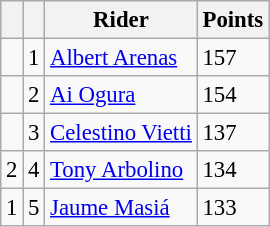<table class="wikitable" style="font-size: 95%;">
<tr>
<th></th>
<th></th>
<th>Rider</th>
<th>Points</th>
</tr>
<tr>
<td></td>
<td align=center>1</td>
<td> <a href='#'>Albert Arenas</a></td>
<td align=left>157</td>
</tr>
<tr>
<td></td>
<td align=center>2</td>
<td> <a href='#'>Ai Ogura</a></td>
<td align=left>154</td>
</tr>
<tr>
<td></td>
<td align=center>3</td>
<td> <a href='#'>Celestino Vietti</a></td>
<td align=left>137</td>
</tr>
<tr>
<td> 2</td>
<td align=center>4</td>
<td> <a href='#'>Tony Arbolino</a></td>
<td align=left>134</td>
</tr>
<tr>
<td> 1</td>
<td align=center>5</td>
<td> <a href='#'>Jaume Masiá</a></td>
<td align=left>133</td>
</tr>
</table>
